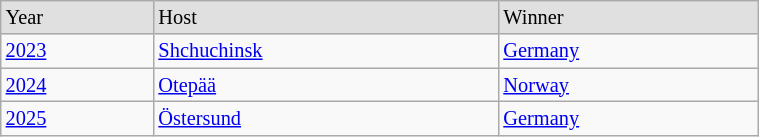<table class="wikitable" style="font-size:85%; width:40%;">
<tr style="background:#e0e0e0;">
<td>Year</td>
<td>Host</td>
<td>Winner</td>
</tr>
<tr>
<td><a href='#'>2023</a></td>
<td> <a href='#'>Shchuchinsk</a></td>
<td> <a href='#'>Germany</a></td>
</tr>
<tr>
<td><a href='#'>2024</a></td>
<td> <a href='#'>Otepää</a></td>
<td> <a href='#'>Norway</a></td>
</tr>
<tr>
<td><a href='#'>2025</a></td>
<td> <a href='#'>Östersund</a></td>
<td> <a href='#'>Germany</a></td>
</tr>
</table>
